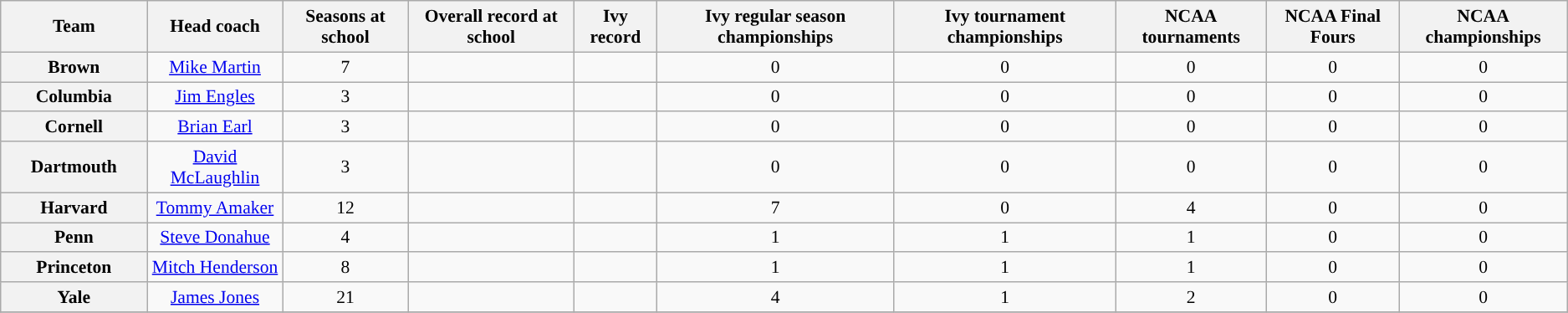<table class="wikitable sortable" style="text-align: center;font-size:90%;">
<tr>
<th width="110">Team</th>
<th>Head coach</th>
<th>Seasons at school</th>
<th>Overall record at school</th>
<th>Ivy record</th>
<th>Ivy regular season championships</th>
<th>Ivy tournament championships</th>
<th>NCAA tournaments</th>
<th>NCAA Final Fours</th>
<th>NCAA championships</th>
</tr>
<tr>
<th>Brown</th>
<td><a href='#'>Mike Martin</a></td>
<td>7</td>
<td></td>
<td></td>
<td>0</td>
<td>0</td>
<td>0</td>
<td>0</td>
<td>0</td>
</tr>
<tr>
<th style="background:#">Columbia</th>
<td><a href='#'>Jim Engles</a></td>
<td>3</td>
<td></td>
<td></td>
<td>0</td>
<td>0</td>
<td>0</td>
<td>0</td>
<td>0</td>
</tr>
<tr>
<th>Cornell</th>
<td><a href='#'>Brian Earl</a></td>
<td>3</td>
<td></td>
<td></td>
<td>0</td>
<td>0</td>
<td>0</td>
<td>0</td>
<td>0</td>
</tr>
<tr>
<th>Dartmouth</th>
<td><a href='#'>David McLaughlin</a></td>
<td>3</td>
<td></td>
<td></td>
<td>0</td>
<td>0</td>
<td>0</td>
<td>0</td>
<td>0</td>
</tr>
<tr>
<th>Harvard</th>
<td><a href='#'>Tommy Amaker</a></td>
<td>12</td>
<td></td>
<td></td>
<td>7</td>
<td>0</td>
<td>4</td>
<td>0</td>
<td>0</td>
</tr>
<tr>
<th>Penn</th>
<td><a href='#'>Steve Donahue</a></td>
<td>4</td>
<td></td>
<td></td>
<td>1</td>
<td>1</td>
<td>1</td>
<td>0</td>
<td>0</td>
</tr>
<tr>
<th>Princeton</th>
<td><a href='#'>Mitch Henderson</a></td>
<td>8</td>
<td></td>
<td></td>
<td>1</td>
<td>1</td>
<td>1</td>
<td>0</td>
<td>0</td>
</tr>
<tr>
<th>Yale</th>
<td><a href='#'>James Jones</a></td>
<td>21</td>
<td></td>
<td></td>
<td>4</td>
<td>1</td>
<td>2</td>
<td>0</td>
<td>0</td>
</tr>
<tr>
</tr>
</table>
